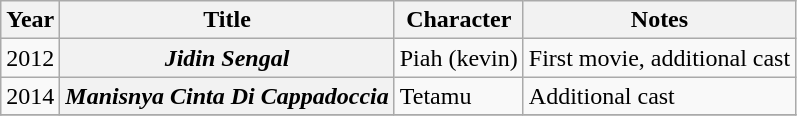<table class="wikitable">
<tr>
<th>Year</th>
<th>Title</th>
<th>Character</th>
<th>Notes</th>
</tr>
<tr>
<td>2012</td>
<th><em>Jidin Sengal</em></th>
<td>Piah (kevin)</td>
<td>First movie, additional cast</td>
</tr>
<tr>
<td>2014</td>
<th><em>Manisnya Cinta Di Cappadoccia</em></th>
<td>Tetamu</td>
<td>Additional cast</td>
</tr>
<tr>
</tr>
</table>
